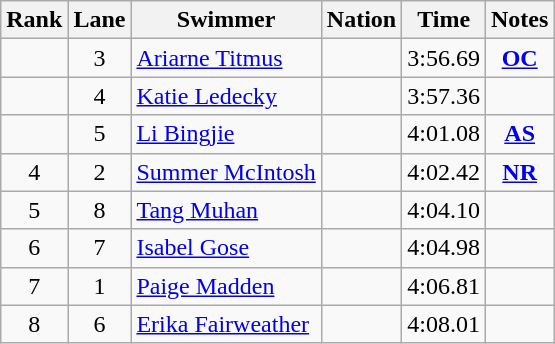<table class="wikitable sortable" style="text-align:center">
<tr>
<th>Rank</th>
<th>Lane</th>
<th>Swimmer</th>
<th>Nation</th>
<th>Time</th>
<th>Notes</th>
</tr>
<tr>
<td></td>
<td>3</td>
<td align=left><a href='#'>Ariarne Titmus</a></td>
<td align=left></td>
<td>3:56.69</td>
<td><strong><a href='#'>OC</a></strong></td>
</tr>
<tr>
<td></td>
<td>4</td>
<td align=left><a href='#'>Katie Ledecky</a></td>
<td align=left></td>
<td>3:57.36</td>
<td></td>
</tr>
<tr>
<td></td>
<td>5</td>
<td align=left><a href='#'>Li Bingjie</a></td>
<td align=left></td>
<td>4:01.08</td>
<td><strong><a href='#'>AS</a></strong></td>
</tr>
<tr>
<td>4</td>
<td>2</td>
<td align=left><a href='#'>Summer McIntosh</a></td>
<td align=left></td>
<td>4:02.42</td>
<td><strong><a href='#'>NR</a></strong></td>
</tr>
<tr>
<td>5</td>
<td>8</td>
<td align=left><a href='#'>Tang Muhan</a></td>
<td align=left></td>
<td>4:04.10</td>
<td></td>
</tr>
<tr>
<td>6</td>
<td>7</td>
<td align=left><a href='#'>Isabel Gose</a></td>
<td align=left></td>
<td>4:04.98</td>
<td></td>
</tr>
<tr>
<td>7</td>
<td>1</td>
<td align=left><a href='#'>Paige Madden</a></td>
<td align=left></td>
<td>4:06.81</td>
<td></td>
</tr>
<tr>
<td>8</td>
<td>6</td>
<td align=left><a href='#'>Erika Fairweather</a></td>
<td align=left></td>
<td>4:08.01</td>
<td></td>
</tr>
</table>
